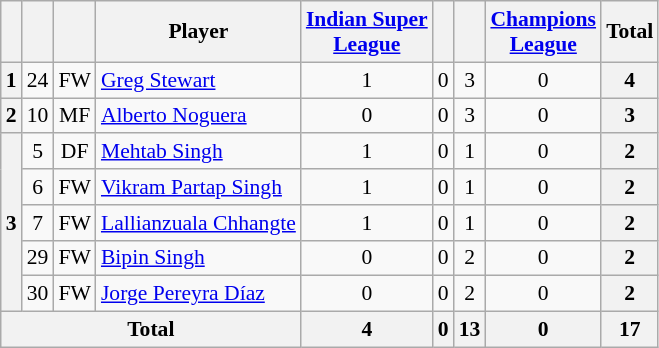<table class="wikitable sortable" style="text-align:center; font-size:90%;">
<tr>
<th></th>
<th></th>
<th></th>
<th>Player</th>
<th><a href='#'>Indian Super<br>League</a></th>
<th></th>
<th></th>
<th><a href='#'>Champions<br>League</a></th>
<th>Total</th>
</tr>
<tr>
<th>1</th>
<td>24</td>
<td>FW</td>
<td style="text-align:left;"> <a href='#'>Greg Stewart</a></td>
<td>1</td>
<td>0</td>
<td>3</td>
<td>0</td>
<th>4</th>
</tr>
<tr>
<th>2</th>
<td>10</td>
<td>MF</td>
<td style="text-align:left;"> <a href='#'>Alberto Noguera</a></td>
<td>0</td>
<td>0</td>
<td>3</td>
<td>0</td>
<th>3</th>
</tr>
<tr>
<th rowspan="5">3</th>
<td>5</td>
<td>DF</td>
<td style="text-align:left;"> <a href='#'>Mehtab Singh</a></td>
<td>1</td>
<td>0</td>
<td>1</td>
<td>0</td>
<th>2</th>
</tr>
<tr>
<td>6</td>
<td>FW</td>
<td style="text-align:left;"> <a href='#'>Vikram Partap Singh</a></td>
<td>1</td>
<td>0</td>
<td>1</td>
<td>0</td>
<th>2</th>
</tr>
<tr>
<td>7</td>
<td>FW</td>
<td style="text-align:left;"> <a href='#'>Lallianzuala Chhangte</a></td>
<td>1</td>
<td>0</td>
<td>1</td>
<td>0</td>
<th>2</th>
</tr>
<tr>
<td>29</td>
<td>FW</td>
<td style="text-align:left;"> <a href='#'>Bipin Singh</a></td>
<td>0</td>
<td>0</td>
<td>2</td>
<td>0</td>
<th>2</th>
</tr>
<tr>
<td>30</td>
<td>FW</td>
<td style="text-align:left;"> <a href='#'>Jorge Pereyra Díaz</a></td>
<td>0</td>
<td>0</td>
<td>2</td>
<td>0</td>
<th>2</th>
</tr>
<tr>
<th colspan="4">Total</th>
<th>4</th>
<th>0</th>
<th>13</th>
<th>0</th>
<th>17</th>
</tr>
</table>
